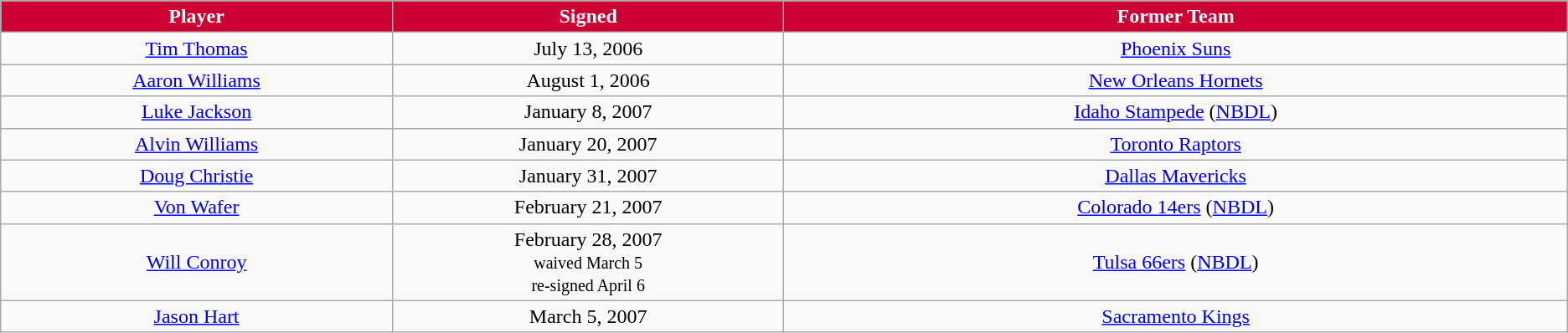<table class="wikitable sortable sortable">
<tr>
<th style="background:#CC0033; color:white" width="10%">Player</th>
<th style="background:#CC0033; color:white" width="10%">Signed</th>
<th style="background:#CC0033; color:white" width="20%">Former Team</th>
</tr>
<tr style="text-align: center">
<td><a href='#'>Tim Thomas</a></td>
<td>July 13, 2006</td>
<td><a href='#'>Phoenix Suns</a></td>
</tr>
<tr style="text-align: center">
<td><a href='#'>Aaron Williams</a></td>
<td>August 1, 2006</td>
<td><a href='#'>New Orleans Hornets</a></td>
</tr>
<tr style="text-align: center">
<td><a href='#'>Luke Jackson</a></td>
<td>January 8, 2007</td>
<td><a href='#'>Idaho Stampede</a> (<a href='#'>NBDL</a>)</td>
</tr>
<tr style="text-align: center">
<td><a href='#'>Alvin Williams</a></td>
<td>January 20, 2007</td>
<td><a href='#'>Toronto Raptors</a></td>
</tr>
<tr style="text-align: center">
<td><a href='#'>Doug Christie</a></td>
<td>January 31, 2007</td>
<td><a href='#'>Dallas Mavericks</a></td>
</tr>
<tr style="text-align: center">
<td><a href='#'>Von Wafer</a></td>
<td>February 21, 2007</td>
<td><a href='#'>Colorado 14ers</a> (<a href='#'>NBDL</a>)</td>
</tr>
<tr style="text-align: center">
<td><a href='#'>Will Conroy</a></td>
<td>February 28, 2007 <br><small>waived March 5 <br>re-signed April 6</small></td>
<td><a href='#'>Tulsa 66ers</a> (<a href='#'>NBDL</a>)</td>
</tr>
<tr style="text-align: center">
<td><a href='#'>Jason Hart</a></td>
<td>March 5, 2007</td>
<td><a href='#'>Sacramento Kings</a></td>
</tr>
</table>
